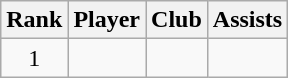<table class="wikitable" style="text-align:center">
<tr>
<th>Rank</th>
<th>Player</th>
<th>Club</th>
<th>Assists</th>
</tr>
<tr>
<td>1</td>
<td align="left"></td>
<td align="left"></td>
<td></td>
</tr>
</table>
